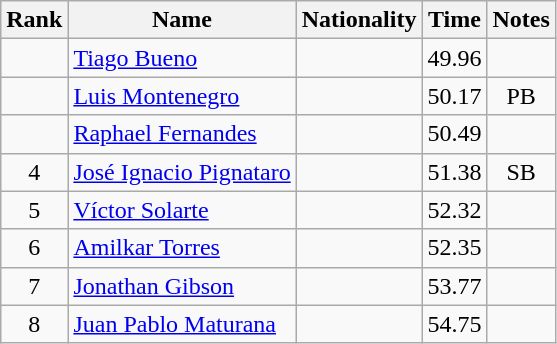<table class="wikitable sortable" style="text-align:center">
<tr>
<th>Rank</th>
<th>Name</th>
<th>Nationality</th>
<th>Time</th>
<th>Notes</th>
</tr>
<tr>
<td></td>
<td align=left><a href='#'>Tiago Bueno</a></td>
<td align=left></td>
<td>49.96</td>
<td></td>
</tr>
<tr>
<td></td>
<td align=left><a href='#'>Luis Montenegro</a></td>
<td align=left></td>
<td>50.17</td>
<td>PB</td>
</tr>
<tr>
<td></td>
<td align=left><a href='#'>Raphael Fernandes</a></td>
<td align=left></td>
<td>50.49</td>
<td></td>
</tr>
<tr>
<td>4</td>
<td align=left><a href='#'>José Ignacio Pignataro</a></td>
<td align=left></td>
<td>51.38</td>
<td>SB</td>
</tr>
<tr>
<td>5</td>
<td align=left><a href='#'>Víctor Solarte</a></td>
<td align=left></td>
<td>52.32</td>
<td></td>
</tr>
<tr>
<td>6</td>
<td align=left><a href='#'>Amilkar Torres</a></td>
<td align=left></td>
<td>52.35</td>
<td></td>
</tr>
<tr>
<td>7</td>
<td align=left><a href='#'>Jonathan Gibson</a></td>
<td align=left></td>
<td>53.77</td>
<td></td>
</tr>
<tr>
<td>8</td>
<td align=left><a href='#'>Juan Pablo Maturana</a></td>
<td align=left></td>
<td>54.75</td>
<td></td>
</tr>
</table>
